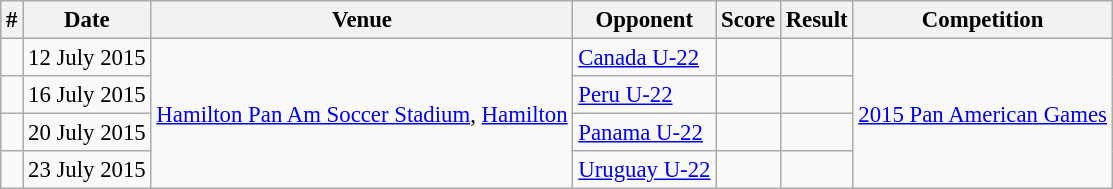<table class="wikitable" style="font-size:95%">
<tr>
<th>#</th>
<th>Date</th>
<th>Venue</th>
<th>Opponent</th>
<th>Score</th>
<th>Result</th>
<th>Competition</th>
</tr>
<tr>
<td></td>
<td>12 July 2015</td>
<td rowspan="4"><a href='#'>Hamilton Pan Am Soccer Stadium</a>, <a href='#'>Hamilton</a></td>
<td> <a href='#'>Canada U-22</a></td>
<td></td>
<td></td>
<td rowspan="4"><a href='#'>2015 Pan American Games</a></td>
</tr>
<tr>
<td></td>
<td>16 July 2015</td>
<td> <a href='#'>Peru U-22</a></td>
<td></td>
<td></td>
</tr>
<tr>
<td></td>
<td>20 July 2015</td>
<td> <a href='#'>Panama U-22</a></td>
<td></td>
<td></td>
</tr>
<tr>
<td></td>
<td>23 July 2015</td>
<td> <a href='#'>Uruguay U-22</a></td>
<td></td>
<td></td>
</tr>
</table>
